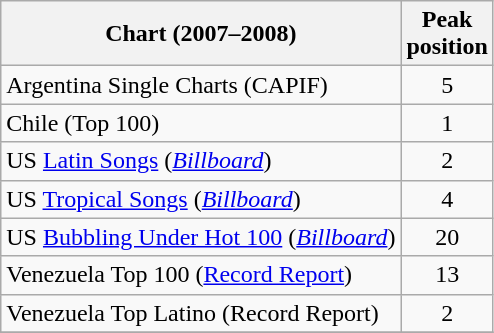<table class="wikitable">
<tr>
<th align="left">Chart (2007–2008)</th>
<th align="left">Peak<br>position</th>
</tr>
<tr>
<td>Argentina Single Charts (CAPIF)</td>
<td align="center">5</td>
</tr>
<tr>
<td>Chile (Top 100)</td>
<td align="center">1</td>
</tr>
<tr>
<td align="left">US  <a href='#'>Latin Songs</a> (<em><a href='#'>Billboard</a></em>)</td>
<td align="center">2</td>
</tr>
<tr>
<td align="left">US  <a href='#'>Tropical Songs</a> (<em><a href='#'>Billboard</a></em>)</td>
<td align="center">4</td>
</tr>
<tr>
<td align="left">US  <a href='#'>Bubbling Under Hot 100</a> (<em><a href='#'>Billboard</a></em>)</td>
<td align="center">20</td>
</tr>
<tr>
<td>Venezuela Top 100 (<a href='#'>Record Report</a>)</td>
<td align="center">13</td>
</tr>
<tr>
<td>Venezuela Top Latino (Record Report)</td>
<td align="center">2</td>
</tr>
<tr>
</tr>
</table>
